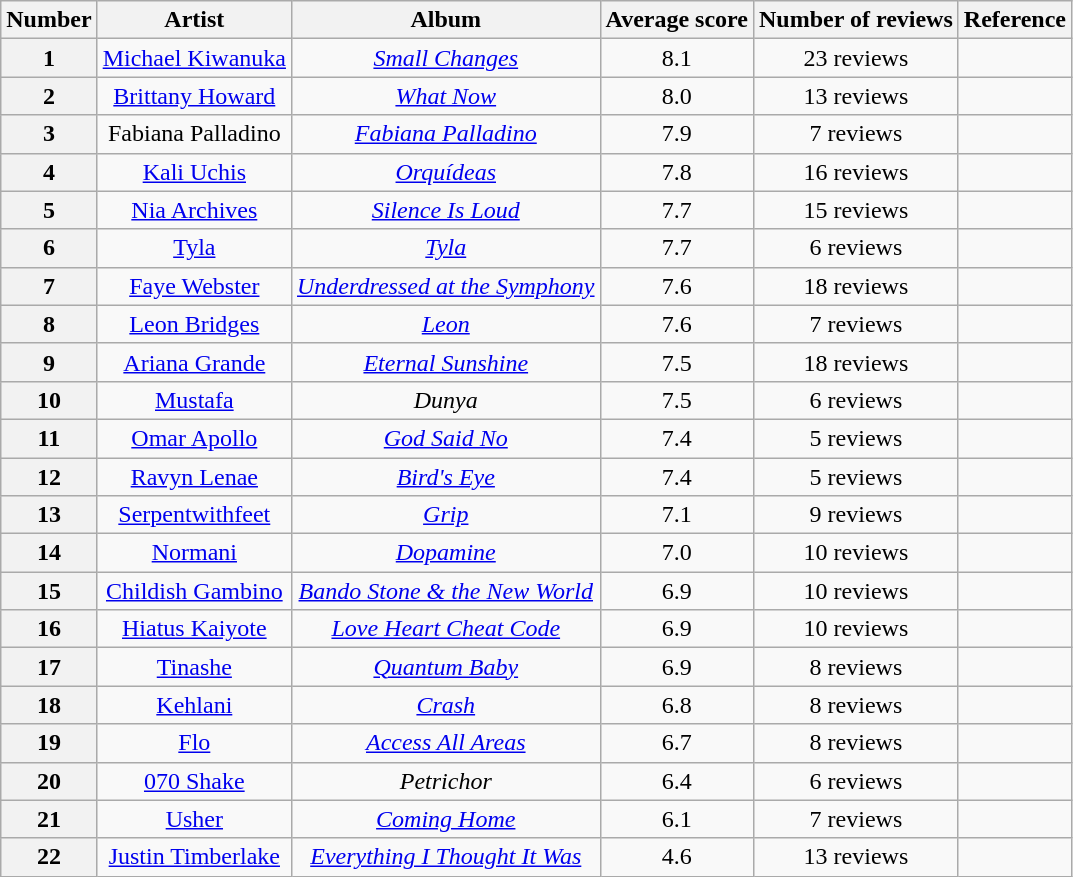<table class="wikitable" style="text-align:center;">
<tr>
<th scope="col">Number</th>
<th scope="col">Artist</th>
<th scope="col">Album</th>
<th scope="col">Average score</th>
<th scope="col">Number of reviews</th>
<th scope="col">Reference</th>
</tr>
<tr>
<th>1</th>
<td><a href='#'>Michael Kiwanuka</a></td>
<td><em><a href='#'>Small Changes</a></em></td>
<td>8.1</td>
<td>23 reviews</td>
<td></td>
</tr>
<tr>
<th>2</th>
<td><a href='#'>Brittany Howard</a></td>
<td><em><a href='#'>What Now</a></em></td>
<td>8.0</td>
<td>13 reviews</td>
<td></td>
</tr>
<tr>
<th>3</th>
<td>Fabiana Palladino</td>
<td><em><a href='#'>Fabiana Palladino</a></em></td>
<td>7.9</td>
<td>7 reviews</td>
<td></td>
</tr>
<tr>
<th>4</th>
<td><a href='#'>Kali Uchis</a></td>
<td><em><a href='#'>Orquídeas</a></em></td>
<td>7.8</td>
<td>16 reviews</td>
<td></td>
</tr>
<tr>
<th>5</th>
<td><a href='#'>Nia Archives</a></td>
<td><em><a href='#'>Silence Is Loud</a></em></td>
<td>7.7</td>
<td>15 reviews</td>
<td></td>
</tr>
<tr>
<th>6</th>
<td><a href='#'>Tyla</a></td>
<td><em><a href='#'>Tyla</a></em></td>
<td>7.7</td>
<td>6 reviews</td>
<td></td>
</tr>
<tr>
<th>7</th>
<td><a href='#'>Faye Webster</a></td>
<td><em><a href='#'>Underdressed at the Symphony</a></em></td>
<td>7.6</td>
<td>18 reviews</td>
<td></td>
</tr>
<tr>
<th>8</th>
<td><a href='#'>Leon Bridges</a></td>
<td><em><a href='#'>Leon</a></em></td>
<td>7.6</td>
<td>7 reviews</td>
<td></td>
</tr>
<tr>
<th>9</th>
<td><a href='#'>Ariana Grande</a></td>
<td><em><a href='#'>Eternal Sunshine</a></em></td>
<td>7.5</td>
<td>18 reviews</td>
<td></td>
</tr>
<tr>
<th>10</th>
<td><a href='#'>Mustafa</a></td>
<td><em>Dunya</em></td>
<td>7.5</td>
<td>6 reviews</td>
<td></td>
</tr>
<tr>
<th>11</th>
<td><a href='#'>Omar Apollo</a></td>
<td><em><a href='#'>God Said No</a></em></td>
<td>7.4</td>
<td>5 reviews</td>
<td></td>
</tr>
<tr>
<th>12</th>
<td><a href='#'>Ravyn Lenae</a></td>
<td><em><a href='#'>Bird's Eye</a></em></td>
<td>7.4</td>
<td>5 reviews</td>
<td></td>
</tr>
<tr>
<th>13</th>
<td><a href='#'>Serpentwithfeet</a></td>
<td><em><a href='#'>Grip</a></em></td>
<td>7.1</td>
<td>9 reviews</td>
<td></td>
</tr>
<tr>
<th>14</th>
<td><a href='#'>Normani</a></td>
<td><em><a href='#'>Dopamine</a></em></td>
<td>7.0</td>
<td>10 reviews</td>
<td></td>
</tr>
<tr>
<th>15</th>
<td><a href='#'>Childish Gambino</a></td>
<td><em><a href='#'>Bando Stone & the New World</a></em></td>
<td>6.9</td>
<td>10 reviews</td>
<td></td>
</tr>
<tr>
<th>16</th>
<td><a href='#'>Hiatus Kaiyote</a></td>
<td><em><a href='#'>Love Heart Cheat Code</a></em></td>
<td>6.9</td>
<td>10 reviews</td>
<td></td>
</tr>
<tr>
<th>17</th>
<td><a href='#'>Tinashe</a></td>
<td><em><a href='#'>Quantum Baby</a></em></td>
<td>6.9</td>
<td>8 reviews</td>
<td></td>
</tr>
<tr>
<th>18</th>
<td><a href='#'>Kehlani</a></td>
<td><em><a href='#'>Crash</a></em></td>
<td>6.8</td>
<td>8 reviews</td>
<td></td>
</tr>
<tr>
<th>19</th>
<td><a href='#'>Flo</a></td>
<td><em><a href='#'>Access All Areas</a></em></td>
<td>6.7</td>
<td>8 reviews</td>
<td></td>
</tr>
<tr>
<th>20</th>
<td><a href='#'>070 Shake</a></td>
<td><em>Petrichor</em></td>
<td>6.4</td>
<td>6 reviews</td>
<td></td>
</tr>
<tr>
<th>21</th>
<td><a href='#'>Usher</a></td>
<td><em><a href='#'>Coming Home</a></em></td>
<td>6.1</td>
<td>7 reviews</td>
<td></td>
</tr>
<tr>
<th>22</th>
<td><a href='#'>Justin Timberlake</a></td>
<td><em><a href='#'>Everything I Thought It Was</a></em></td>
<td>4.6</td>
<td>13 reviews</td>
<td></td>
</tr>
</table>
